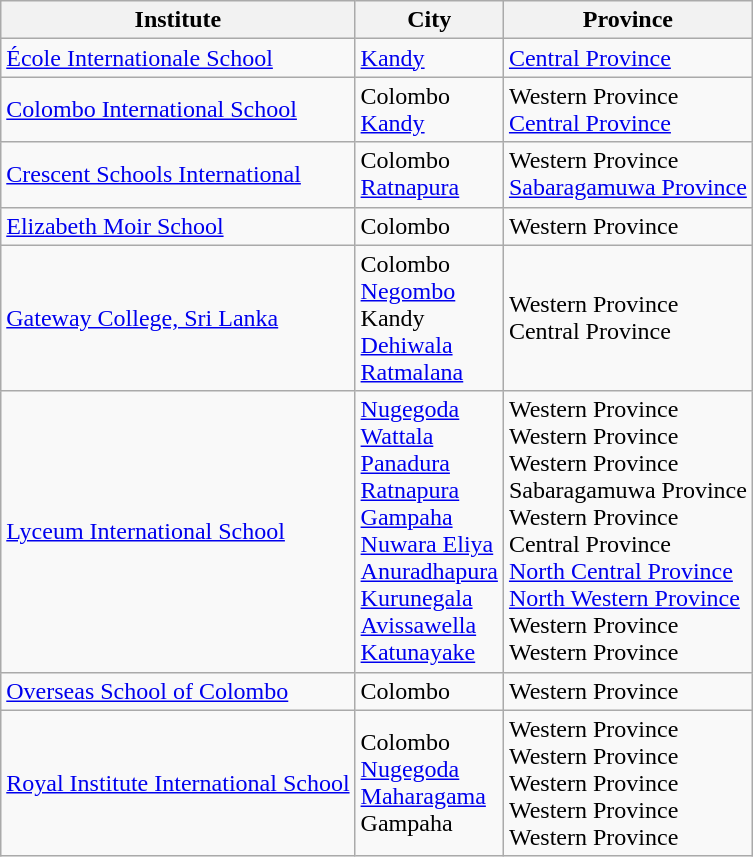<table class="wikitable plainrowheaders sortable" style="font-size:100%; text-align:left;">
<tr>
<th>Institute</th>
<th>City</th>
<th>Province</th>
</tr>
<tr>
<td><a href='#'>École Internationale School</a></td>
<td><a href='#'>Kandy</a></td>
<td><a href='#'>Central Province</a></td>
</tr>
<tr>
<td><a href='#'>Colombo International School</a></td>
<td>Colombo<br><a href='#'>Kandy</a></td>
<td>Western Province<br><a href='#'>Central Province</a></td>
</tr>
<tr>
<td><a href='#'>Crescent Schools International</a></td>
<td>Colombo<br><a href='#'>Ratnapura</a></td>
<td>Western Province<br><a href='#'>Sabaragamuwa Province</a></td>
</tr>
<tr>
<td><a href='#'>Elizabeth Moir School</a></td>
<td>Colombo</td>
<td>Western Province</td>
</tr>
<tr>
<td><a href='#'>Gateway College, Sri Lanka</a></td>
<td>Colombo<br><a href='#'>Negombo</a><br>Kandy <br><a href='#'>Dehiwala</a><br><a href='#'>Ratmalana</a></td>
<td>Western Province<br>Central Province</td>
</tr>
<tr>
<td><a href='#'>Lyceum International School</a></td>
<td><a href='#'>Nugegoda</a><br><a href='#'>Wattala</a><br><a href='#'>Panadura</a><br><a href='#'>Ratnapura</a><br><a href='#'>Gampaha</a><br><a href='#'>Nuwara Eliya</a><br><a href='#'>Anuradhapura</a><br><a href='#'>Kurunegala</a><br><a href='#'>Avissawella</a><br><a href='#'>Katunayake</a></td>
<td>Western Province<br>Western Province<br>Western Province<br>Sabaragamuwa Province<br>Western Province<br>Central Province<br><a href='#'>North Central Province</a><br><a href='#'>North Western Province</a><br>Western Province<br>Western Province</td>
</tr>
<tr>
<td><a href='#'>Overseas School of Colombo</a></td>
<td>Colombo</td>
<td>Western Province</td>
</tr>
<tr>
<td><a href='#'>Royal Institute International School</a></td>
<td>Colombo<br><a href='#'>Nugegoda</a><br><a href='#'>Maharagama</a><br>Gampaha</td>
<td>Western Province<br>Western Province<br>Western Province<br>Western Province<br>Western Province</td>
</tr>
</table>
